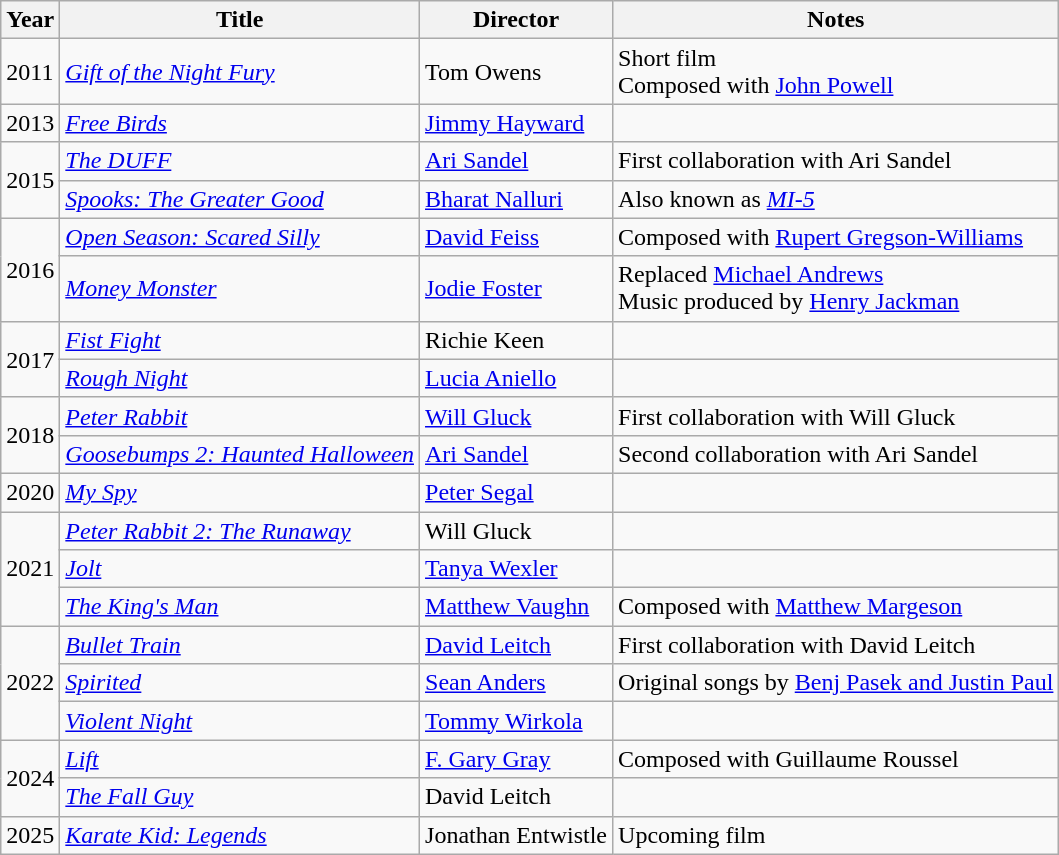<table class="wikitable">
<tr>
<th>Year</th>
<th>Title</th>
<th>Director</th>
<th>Notes</th>
</tr>
<tr>
<td>2011</td>
<td><em><a href='#'>Gift of the Night Fury</a></em></td>
<td>Tom Owens</td>
<td>Short film<br>Composed with <a href='#'>John Powell</a></td>
</tr>
<tr>
<td>2013</td>
<td><em><a href='#'>Free Birds</a></em></td>
<td><a href='#'>Jimmy Hayward</a></td>
<td></td>
</tr>
<tr>
<td rowspan="2">2015</td>
<td><em><a href='#'>The DUFF</a></em></td>
<td><a href='#'>Ari Sandel</a></td>
<td>First collaboration with Ari Sandel</td>
</tr>
<tr>
<td><em><a href='#'>Spooks: The Greater Good</a></em></td>
<td><a href='#'>Bharat Nalluri</a></td>
<td>Also known as <em><a href='#'>MI-5</a></em></td>
</tr>
<tr>
<td rowspan="2">2016</td>
<td><em><a href='#'>Open Season: Scared Silly</a></em></td>
<td><a href='#'>David Feiss</a></td>
<td>Composed with <a href='#'>Rupert Gregson-Williams</a></td>
</tr>
<tr>
<td><em><a href='#'>Money Monster</a></em></td>
<td><a href='#'>Jodie Foster</a></td>
<td>Replaced <a href='#'>Michael Andrews</a><br>Music produced by <a href='#'>Henry Jackman</a></td>
</tr>
<tr>
<td rowspan="2">2017</td>
<td><em><a href='#'>Fist Fight</a></em></td>
<td>Richie Keen</td>
<td></td>
</tr>
<tr>
<td><em><a href='#'>Rough Night</a></em></td>
<td><a href='#'>Lucia Aniello</a></td>
<td></td>
</tr>
<tr>
<td rowspan="2">2018</td>
<td><em><a href='#'>Peter Rabbit</a></em></td>
<td><a href='#'>Will Gluck</a></td>
<td>First collaboration with Will Gluck</td>
</tr>
<tr>
<td><em><a href='#'>Goosebumps 2: Haunted Halloween</a></em></td>
<td><a href='#'>Ari Sandel</a></td>
<td>Second collaboration with Ari Sandel</td>
</tr>
<tr>
<td>2020</td>
<td><em><a href='#'>My Spy</a></em></td>
<td><a href='#'>Peter Segal</a></td>
<td></td>
</tr>
<tr>
<td rowspan="3">2021</td>
<td><em><a href='#'>Peter Rabbit 2: The Runaway</a></em></td>
<td>Will Gluck</td>
<td></td>
</tr>
<tr>
<td><em><a href='#'>Jolt</a></em></td>
<td><a href='#'>Tanya Wexler</a></td>
<td></td>
</tr>
<tr>
<td><em><a href='#'>The King's Man</a></em></td>
<td><a href='#'>Matthew Vaughn</a></td>
<td>Composed with <a href='#'>Matthew Margeson</a></td>
</tr>
<tr>
<td rowspan="3">2022</td>
<td><em><a href='#'>Bullet Train</a></em></td>
<td><a href='#'>David Leitch</a></td>
<td>First collaboration with David Leitch</td>
</tr>
<tr>
<td><em><a href='#'>Spirited</a></em></td>
<td><a href='#'>Sean Anders</a></td>
<td>Original songs by <a href='#'>Benj Pasek and Justin Paul</a></td>
</tr>
<tr>
<td><em><a href='#'>Violent Night</a></em></td>
<td><a href='#'>Tommy Wirkola</a></td>
<td></td>
</tr>
<tr>
<td rowspan="2">2024</td>
<td><em><a href='#'>Lift</a></em></td>
<td><a href='#'>F. Gary Gray</a></td>
<td>Composed with Guillaume Roussel</td>
</tr>
<tr>
<td><em><a href='#'>The Fall Guy</a></em></td>
<td>David Leitch</td>
<td></td>
</tr>
<tr>
<td>2025</td>
<td><em><a href='#'>Karate Kid: Legends</a></em></td>
<td>Jonathan Entwistle</td>
<td>Upcoming film</td>
</tr>
</table>
